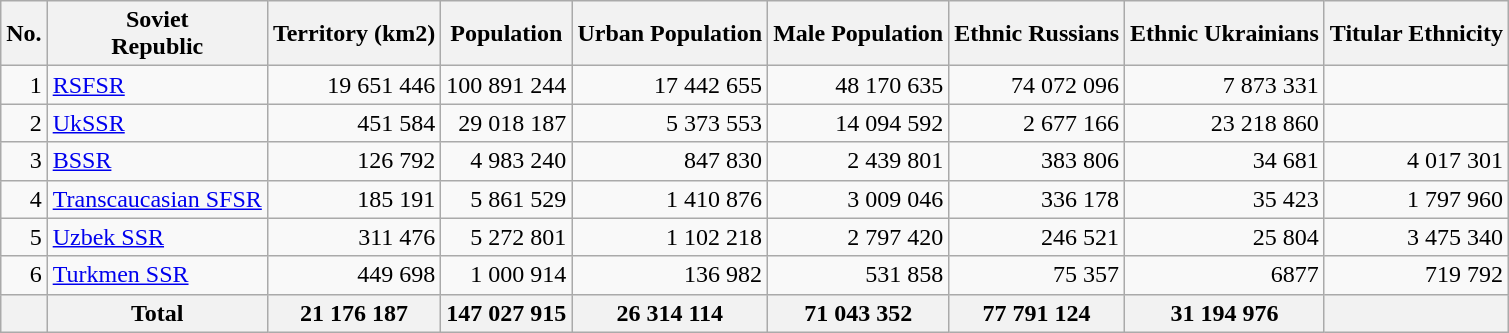<table class="sortable wikitable">
<tr>
<th>No.</th>
<th>Soviet <br>Republic</th>
<th>Territory (km2)</th>
<th>Population</th>
<th>Urban Population</th>
<th>Male Population</th>
<th>Ethnic Russians</th>
<th>Ethnic Ukrainians</th>
<th>Titular Ethnicity</th>
</tr>
<tr align="right">
<td>1</td>
<td align="left"><a href='#'>RSFSR</a></td>
<td>19 651 446</td>
<td>100 891 244</td>
<td>17 442 655</td>
<td>48 170 635</td>
<td>74 072 096</td>
<td>7 873 331</td>
<td></td>
</tr>
<tr align="right">
<td>2</td>
<td align="left"><a href='#'>UkSSR</a></td>
<td>451 584</td>
<td>29 018 187</td>
<td>5 373 553</td>
<td>14 094 592</td>
<td>2 677 166</td>
<td>23 218 860</td>
<td></td>
</tr>
<tr align="right">
<td>3</td>
<td align="left"><a href='#'>BSSR</a></td>
<td>126 792</td>
<td>4 983 240</td>
<td>847 830</td>
<td>2 439 801</td>
<td>383 806</td>
<td>34 681</td>
<td>4 017 301</td>
</tr>
<tr align="right">
<td>4</td>
<td align="left"><a href='#'>Transcaucasian SFSR</a></td>
<td>185 191</td>
<td>5 861 529</td>
<td>1 410 876</td>
<td>3 009 046</td>
<td>336 178</td>
<td>35 423</td>
<td>1 797 960</td>
</tr>
<tr align="right">
<td>5</td>
<td align="left"><a href='#'>Uzbek SSR</a></td>
<td>311 476</td>
<td>5 272 801</td>
<td>1 102 218</td>
<td>2 797 420</td>
<td>246 521</td>
<td>25 804</td>
<td>3 475 340</td>
</tr>
<tr align="right">
<td>6</td>
<td align="left"><a href='#'>Turkmen SSR</a></td>
<td>449 698</td>
<td>1 000 914</td>
<td>136 982</td>
<td>531 858</td>
<td>75 357</td>
<td>6877</td>
<td>719 792</td>
</tr>
<tr>
<th></th>
<th>Total</th>
<th>21 176 187</th>
<th>147 027 915</th>
<th>26 314 114</th>
<th>71 043 352</th>
<th>77 791 124</th>
<th>31 194 976</th>
<th></th>
</tr>
</table>
